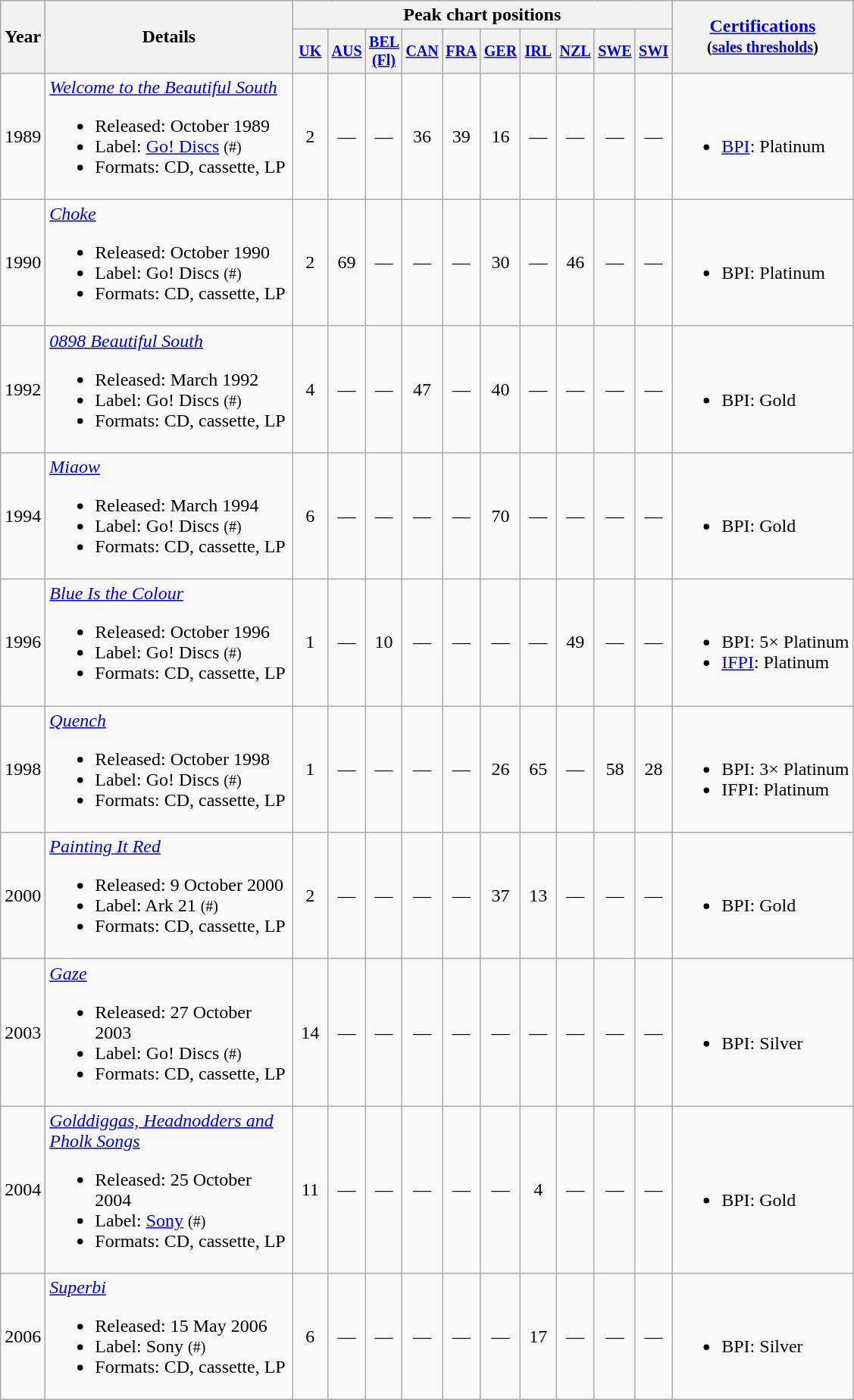<table class="wikitable" style="text-align:center;">
<tr>
<th rowspan="2">Year</th>
<th width="210" rowspan="2">Details</th>
<th colspan="10">Peak chart positions</th>
<th rowspan="2"><a href='#'>Certifications</a><br><small>(<a href='#'>sales thresholds</a>)</small></th>
</tr>
<tr style="font-size:smaller">
<th width="25"><a href='#'>UK</a><br></th>
<th width="25"><a href='#'>AUS</a><br></th>
<th width="25"><a href='#'>BEL (Fl)</a><br></th>
<th width="25"><a href='#'>CAN</a><br></th>
<th width="25"><a href='#'>FRA</a><br></th>
<th width="25"><a href='#'>GER</a><br></th>
<th width="25"><a href='#'>IRL</a><br></th>
<th width="25"><a href='#'>NZL</a><br></th>
<th width="25"><a href='#'>SWE</a><br></th>
<th width="25"><a href='#'>SWI</a><br></th>
</tr>
<tr>
<td>1989</td>
<td align="left"><em><a href='#'>Welcome to the Beautiful South</a></em><br><ul><li>Released: October 1989</li><li>Label: <a href='#'>Go! Discs</a> <small>(#)</small></li><li>Formats: CD, cassette, LP</li></ul></td>
<td>2</td>
<td>—</td>
<td>—</td>
<td>36</td>
<td>39</td>
<td>16</td>
<td>—</td>
<td>—</td>
<td>—</td>
<td>—</td>
<td align="left"><br><ul><li><a href='#'>BPI</a>: Platinum</li></ul></td>
</tr>
<tr>
<td>1990</td>
<td align="left"><em><a href='#'>Choke</a></em><br><ul><li>Released: October 1990</li><li>Label: Go! Discs <small>(#)</small></li><li>Formats: CD, cassette, LP</li></ul></td>
<td>2</td>
<td>69</td>
<td>—</td>
<td>—</td>
<td>—</td>
<td>30</td>
<td>—</td>
<td>46</td>
<td>—</td>
<td>—</td>
<td align="left"><br><ul><li>BPI: Platinum</li></ul></td>
</tr>
<tr>
<td>1992</td>
<td align="left"><em><a href='#'>0898 Beautiful South</a></em><br><ul><li>Released: March 1992</li><li>Label: Go! Discs <small>(#)</small></li><li>Formats: CD, cassette, LP</li></ul></td>
<td>4</td>
<td>—</td>
<td>—</td>
<td>47</td>
<td>—</td>
<td>40</td>
<td>—</td>
<td>—</td>
<td>—</td>
<td>—</td>
<td align="left"><br><ul><li>BPI: Gold</li></ul></td>
</tr>
<tr>
<td>1994</td>
<td align="left"><em><a href='#'>Miaow</a></em><br><ul><li>Released: March 1994</li><li>Label: Go! Discs <small>(#)</small></li><li>Formats: CD, cassette, LP</li></ul></td>
<td>6</td>
<td>—</td>
<td>—</td>
<td>—</td>
<td>—</td>
<td>70</td>
<td>—</td>
<td>—</td>
<td>—</td>
<td>—</td>
<td align="left"><br><ul><li>BPI: Gold</li></ul></td>
</tr>
<tr>
<td>1996</td>
<td align="left"><em><a href='#'>Blue Is the Colour</a></em><br><ul><li>Released: October 1996</li><li>Label: Go! Discs <small>(#)</small></li><li>Formats: CD, cassette, LP</li></ul></td>
<td>1</td>
<td>—</td>
<td>10</td>
<td>—</td>
<td>—</td>
<td>—</td>
<td>—</td>
<td>49</td>
<td>—</td>
<td>—</td>
<td align="left"><br><ul><li>BPI: 5× Platinum</li><li><a href='#'>IFPI</a>: Platinum</li></ul></td>
</tr>
<tr>
<td>1998</td>
<td align="left"><em><a href='#'>Quench</a></em><br><ul><li>Released: October 1998</li><li>Label: Go! Discs <small>(#)</small></li><li>Formats: CD, cassette, LP</li></ul></td>
<td>1</td>
<td>—</td>
<td>—</td>
<td>—</td>
<td>—</td>
<td>26</td>
<td>65</td>
<td>—</td>
<td>58</td>
<td>28</td>
<td align="left"><br><ul><li>BPI: 3× Platinum</li><li>IFPI: Platinum</li></ul></td>
</tr>
<tr>
<td>2000</td>
<td align="left"><em><a href='#'>Painting It Red</a></em><br><ul><li>Released: 9 October 2000</li><li>Label: Ark 21 <small>(#)</small></li><li>Formats: CD, cassette, LP</li></ul></td>
<td>2</td>
<td>—</td>
<td>—</td>
<td>—</td>
<td>—</td>
<td>37</td>
<td>13</td>
<td>—</td>
<td>—</td>
<td>—</td>
<td align="left"><br><ul><li>BPI: Gold</li></ul></td>
</tr>
<tr>
<td>2003</td>
<td align="left"><em><a href='#'>Gaze</a></em><br><ul><li>Released: 27 October 2003</li><li>Label: Go! Discs <small>(#)</small></li><li>Formats: CD, cassette, LP</li></ul></td>
<td>14</td>
<td>—</td>
<td>—</td>
<td>—</td>
<td>—</td>
<td>—</td>
<td>—</td>
<td>—</td>
<td>—</td>
<td>—</td>
<td align="left"><br><ul><li>BPI: Silver</li></ul></td>
</tr>
<tr>
<td>2004</td>
<td align="left"><em><a href='#'>Golddiggas, Headnodders and Pholk Songs</a></em><br><ul><li>Released: 25 October 2004</li><li>Label: <a href='#'>Sony</a> <small>(#)</small></li><li>Formats: CD, cassette, LP</li></ul></td>
<td>11</td>
<td>—</td>
<td>—</td>
<td>—</td>
<td>—</td>
<td>—</td>
<td>4</td>
<td>—</td>
<td>—</td>
<td>—</td>
<td align="left"><br><ul><li>BPI: Gold</li></ul></td>
</tr>
<tr>
<td>2006</td>
<td align="left"><em><a href='#'>Superbi</a></em><br><ul><li>Released: 15 May 2006</li><li>Label: Sony <small>(#)</small></li><li>Formats: CD, cassette, LP</li></ul></td>
<td>6</td>
<td>—</td>
<td>—</td>
<td>—</td>
<td>—</td>
<td>—</td>
<td>17</td>
<td>—</td>
<td>—</td>
<td>—</td>
<td align="left"><br><ul><li>BPI: Silver</li></ul></td>
</tr>
</table>
